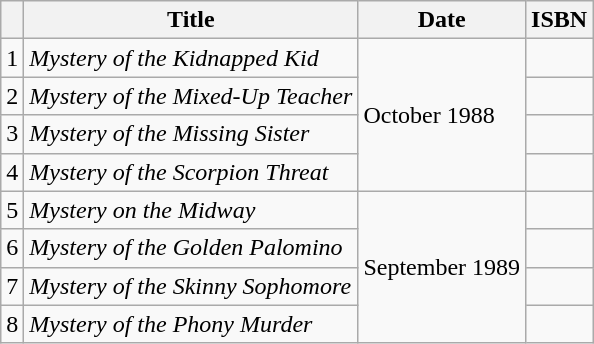<table class="wikitable">
<tr>
<th></th>
<th>Title</th>
<th>Date</th>
<th>ISBN</th>
</tr>
<tr>
<td>1</td>
<td><em>Mystery of the Kidnapped Kid</em></td>
<td rowspan="4">October 1988</td>
<td></td>
</tr>
<tr>
<td>2</td>
<td><em>Mystery of the Mixed-Up Teacher</em></td>
<td></td>
</tr>
<tr>
<td>3</td>
<td><em>Mystery of the Missing Sister</em></td>
<td></td>
</tr>
<tr>
<td>4</td>
<td><em>Mystery of the Scorpion Threat</em></td>
<td></td>
</tr>
<tr>
<td>5</td>
<td><em>Mystery on the Midway</em></td>
<td rowspan="4">September 1989</td>
<td></td>
</tr>
<tr>
<td>6</td>
<td><em>Mystery of the Golden Palomino</em></td>
<td></td>
</tr>
<tr>
<td>7</td>
<td><em>Mystery of the Skinny Sophomore</em></td>
<td></td>
</tr>
<tr>
<td>8</td>
<td><em>Mystery of the Phony Murder</em></td>
<td></td>
</tr>
</table>
